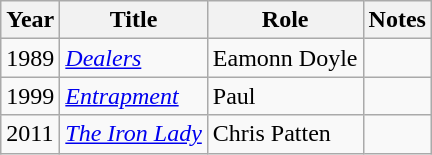<table class="wikitable sortable">
<tr>
<th>Year</th>
<th>Title</th>
<th>Role</th>
<th class="unsortable">Notes</th>
</tr>
<tr>
<td>1989</td>
<td><em><a href='#'>Dealers</a></em></td>
<td>Eamonn Doyle</td>
<td></td>
</tr>
<tr>
<td>1999</td>
<td><em><a href='#'>Entrapment</a></em></td>
<td>Paul</td>
</tr>
<tr>
<td>2011</td>
<td><em><a href='#'>The Iron Lady</a></em></td>
<td>Chris Patten</td>
<td></td>
</tr>
</table>
